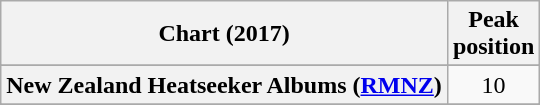<table class="wikitable sortable plainrowheaders" style="text-align:center">
<tr>
<th scope="col">Chart (2017)</th>
<th scope="col">Peak<br> position</th>
</tr>
<tr>
</tr>
<tr>
</tr>
<tr>
<th scope="row">New Zealand Heatseeker Albums (<a href='#'>RMNZ</a>)</th>
<td>10</td>
</tr>
<tr>
</tr>
<tr>
</tr>
</table>
